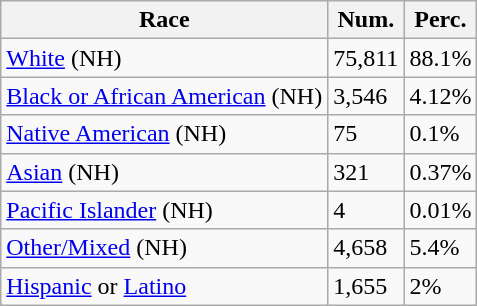<table class="wikitable">
<tr>
<th>Race</th>
<th>Num.</th>
<th>Perc.</th>
</tr>
<tr>
<td><a href='#'>White</a> (NH)</td>
<td>75,811</td>
<td>88.1%</td>
</tr>
<tr>
<td><a href='#'>Black or African American</a> (NH)</td>
<td>3,546</td>
<td>4.12%</td>
</tr>
<tr>
<td><a href='#'>Native American</a> (NH)</td>
<td>75</td>
<td>0.1%</td>
</tr>
<tr>
<td><a href='#'>Asian</a> (NH)</td>
<td>321</td>
<td>0.37%</td>
</tr>
<tr>
<td><a href='#'>Pacific Islander</a> (NH)</td>
<td>4</td>
<td>0.01%</td>
</tr>
<tr>
<td><a href='#'>Other/Mixed</a> (NH)</td>
<td>4,658</td>
<td>5.4%</td>
</tr>
<tr>
<td><a href='#'>Hispanic</a> or <a href='#'>Latino</a></td>
<td>1,655</td>
<td>2%</td>
</tr>
</table>
